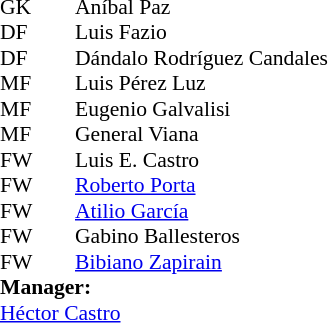<table style="font-size:90%; margin:0.2em auto;" cellspacing="0" cellpadding="0">
<tr>
<th width="25"></th>
<th width="25"></th>
</tr>
<tr>
<td>GK</td>
<td></td>
<td> Aníbal Paz</td>
</tr>
<tr>
<td>DF</td>
<td></td>
<td> Luis Fazio</td>
</tr>
<tr>
<td>DF</td>
<td></td>
<td> Dándalo Rodríguez Candales</td>
</tr>
<tr>
<td>MF</td>
<td></td>
<td> Luis Pérez Luz</td>
</tr>
<tr>
<td>MF</td>
<td></td>
<td> Eugenio Galvalisi</td>
</tr>
<tr>
<td>MF</td>
<td></td>
<td> General Viana</td>
</tr>
<tr>
<td>FW</td>
<td></td>
<td> Luis E. Castro</td>
</tr>
<tr>
<td>FW</td>
<td></td>
<td> <a href='#'>Roberto Porta</a></td>
</tr>
<tr>
<td>FW</td>
<td></td>
<td> <a href='#'>Atilio García</a></td>
</tr>
<tr>
<td>FW</td>
<td></td>
<td> Gabino Ballesteros</td>
</tr>
<tr>
<td>FW</td>
<td></td>
<td> <a href='#'>Bibiano Zapirain</a></td>
</tr>
<tr>
<td colspan=3><strong>Manager:</strong></td>
</tr>
<tr>
<td colspan=4> <a href='#'>Héctor Castro</a></td>
</tr>
</table>
